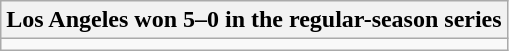<table class="wikitable collapsible collapsed">
<tr>
<th>Los Angeles won 5–0 in the regular-season series</th>
</tr>
<tr>
<td></td>
</tr>
</table>
